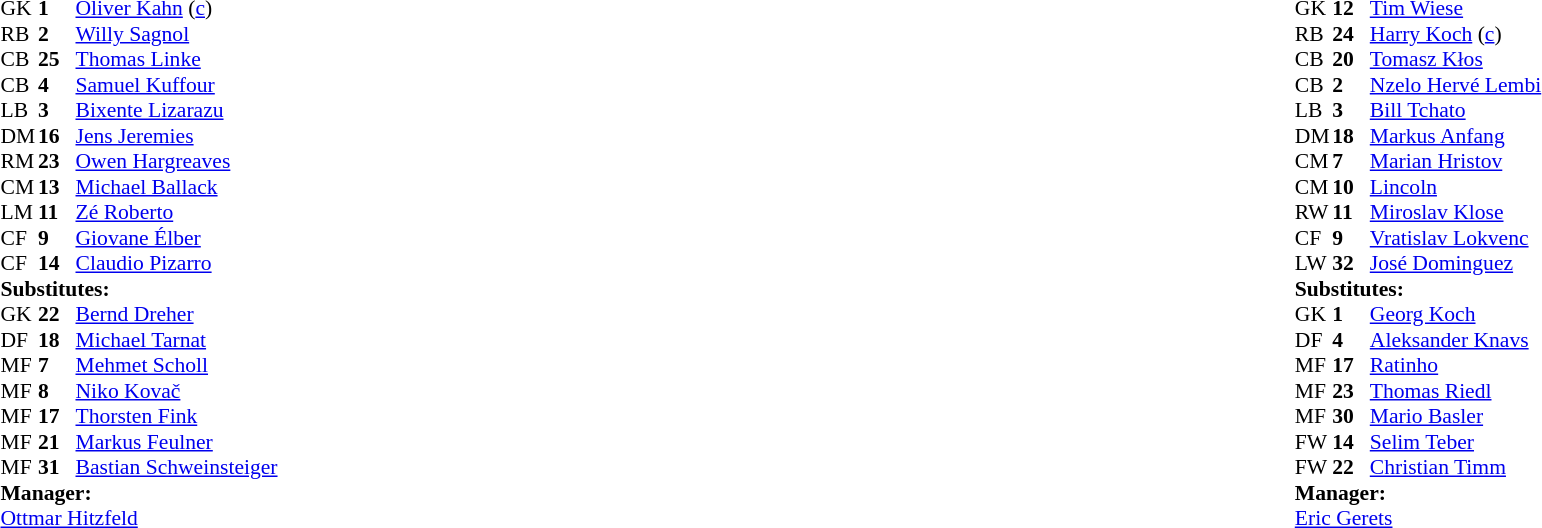<table width="100%">
<tr>
<td valign="top" width="40%"><br><table style="font-size:90%" cellspacing="0" cellpadding="0">
<tr>
<th width=25></th>
<th width=25></th>
</tr>
<tr>
<td>GK</td>
<td><strong>1</strong></td>
<td> <a href='#'>Oliver Kahn</a> (<a href='#'>c</a>)</td>
</tr>
<tr>
<td>RB</td>
<td><strong>2</strong></td>
<td> <a href='#'>Willy Sagnol</a></td>
</tr>
<tr>
<td>CB</td>
<td><strong>25</strong></td>
<td> <a href='#'>Thomas Linke</a></td>
</tr>
<tr>
<td>CB</td>
<td><strong>4</strong></td>
<td> <a href='#'>Samuel Kuffour</a></td>
</tr>
<tr>
<td>LB</td>
<td><strong>3</strong></td>
<td> <a href='#'>Bixente Lizarazu</a></td>
<td></td>
<td></td>
</tr>
<tr>
<td>DM</td>
<td><strong>16</strong></td>
<td> <a href='#'>Jens Jeremies</a></td>
<td></td>
<td></td>
</tr>
<tr>
<td>RM</td>
<td><strong>23</strong></td>
<td> <a href='#'>Owen Hargreaves</a></td>
</tr>
<tr>
<td>CM</td>
<td><strong>13</strong></td>
<td> <a href='#'>Michael Ballack</a></td>
</tr>
<tr>
<td>LM</td>
<td><strong>11</strong></td>
<td> <a href='#'>Zé Roberto</a></td>
<td></td>
<td></td>
</tr>
<tr>
<td>CF</td>
<td><strong>9</strong></td>
<td> <a href='#'>Giovane Élber</a></td>
</tr>
<tr>
<td>CF</td>
<td><strong>14</strong></td>
<td> <a href='#'>Claudio Pizarro</a></td>
</tr>
<tr>
<td colspan=3><strong>Substitutes:</strong></td>
</tr>
<tr>
<td>GK</td>
<td><strong>22</strong></td>
<td> <a href='#'>Bernd Dreher</a></td>
</tr>
<tr>
<td>DF</td>
<td><strong>18</strong></td>
<td> <a href='#'>Michael Tarnat</a></td>
<td></td>
<td></td>
</tr>
<tr>
<td>MF</td>
<td><strong>7</strong></td>
<td> <a href='#'>Mehmet Scholl</a></td>
<td></td>
<td></td>
</tr>
<tr>
<td>MF</td>
<td><strong>8</strong></td>
<td> <a href='#'>Niko Kovač</a></td>
</tr>
<tr>
<td>MF</td>
<td><strong>17</strong></td>
<td> <a href='#'>Thorsten Fink</a></td>
<td></td>
<td></td>
</tr>
<tr>
<td>MF</td>
<td><strong>21</strong></td>
<td> <a href='#'>Markus Feulner</a></td>
</tr>
<tr>
<td>MF</td>
<td><strong>31</strong></td>
<td> <a href='#'>Bastian Schweinsteiger</a></td>
</tr>
<tr>
<td colspan=3><strong>Manager:</strong></td>
</tr>
<tr>
<td colspan=3> <a href='#'>Ottmar Hitzfeld</a></td>
</tr>
</table>
</td>
<td valign="top"></td>
<td valign="top" width="50%"><br><table style="font-size:90%; margin:auto" cellspacing="0" cellpadding="0">
<tr>
<th width=25></th>
<th width=25></th>
</tr>
<tr>
<td>GK</td>
<td><strong>12</strong></td>
<td> <a href='#'>Tim Wiese</a></td>
</tr>
<tr>
<td>RB</td>
<td><strong>24</strong></td>
<td> <a href='#'>Harry Koch</a> (<a href='#'>c</a>)</td>
<td></td>
<td></td>
</tr>
<tr>
<td>CB</td>
<td><strong>20</strong></td>
<td> <a href='#'>Tomasz Kłos</a></td>
</tr>
<tr>
<td>CB</td>
<td><strong>2</strong></td>
<td> <a href='#'>Nzelo Hervé Lembi</a></td>
</tr>
<tr>
<td>LB</td>
<td><strong>3</strong></td>
<td> <a href='#'>Bill Tchato</a></td>
</tr>
<tr>
<td>DM</td>
<td><strong>18</strong></td>
<td> <a href='#'>Markus Anfang</a></td>
<td></td>
</tr>
<tr>
<td>CM</td>
<td><strong>7</strong></td>
<td> <a href='#'>Marian Hristov</a></td>
<td></td>
</tr>
<tr>
<td>CM</td>
<td><strong>10</strong></td>
<td> <a href='#'>Lincoln</a></td>
<td></td>
<td></td>
</tr>
<tr>
<td>RW</td>
<td><strong>11</strong></td>
<td> <a href='#'>Miroslav Klose</a></td>
<td></td>
</tr>
<tr>
<td>CF</td>
<td><strong>9</strong></td>
<td> <a href='#'>Vratislav Lokvenc</a></td>
</tr>
<tr>
<td>LW</td>
<td><strong>32</strong></td>
<td> <a href='#'>José Dominguez</a></td>
<td></td>
<td></td>
</tr>
<tr>
<td colspan=3><strong>Substitutes:</strong></td>
</tr>
<tr>
<td>GK</td>
<td><strong>1</strong></td>
<td> <a href='#'>Georg Koch</a></td>
</tr>
<tr>
<td>DF</td>
<td><strong>4</strong></td>
<td> <a href='#'>Aleksander Knavs</a></td>
</tr>
<tr>
<td>MF</td>
<td><strong>17</strong></td>
<td> <a href='#'>Ratinho</a></td>
</tr>
<tr>
<td>MF</td>
<td><strong>23</strong></td>
<td> <a href='#'>Thomas Riedl</a></td>
<td></td>
<td></td>
</tr>
<tr>
<td>MF</td>
<td><strong>30</strong></td>
<td> <a href='#'>Mario Basler</a></td>
</tr>
<tr>
<td>FW</td>
<td><strong>14</strong></td>
<td> <a href='#'>Selim Teber</a></td>
<td></td>
<td></td>
</tr>
<tr>
<td>FW</td>
<td><strong>22</strong></td>
<td> <a href='#'>Christian Timm</a></td>
<td></td>
<td></td>
</tr>
<tr>
<td colspan=3><strong>Manager:</strong></td>
</tr>
<tr>
<td colspan=3> <a href='#'>Eric Gerets</a></td>
</tr>
</table>
</td>
</tr>
</table>
